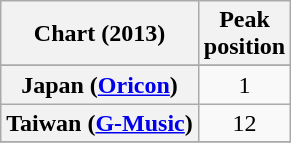<table class="wikitable sortable plainrowheaders">
<tr>
<th>Chart (2013)</th>
<th>Peak<br>position</th>
</tr>
<tr>
</tr>
<tr>
<th scope="row">Japan (<a href='#'>Oricon</a>)</th>
<td align="center">1</td>
</tr>
<tr>
<th scope="row">Taiwan (<a href='#'>G-Music</a>)</th>
<td style="text-align:center;">12</td>
</tr>
<tr>
</tr>
</table>
